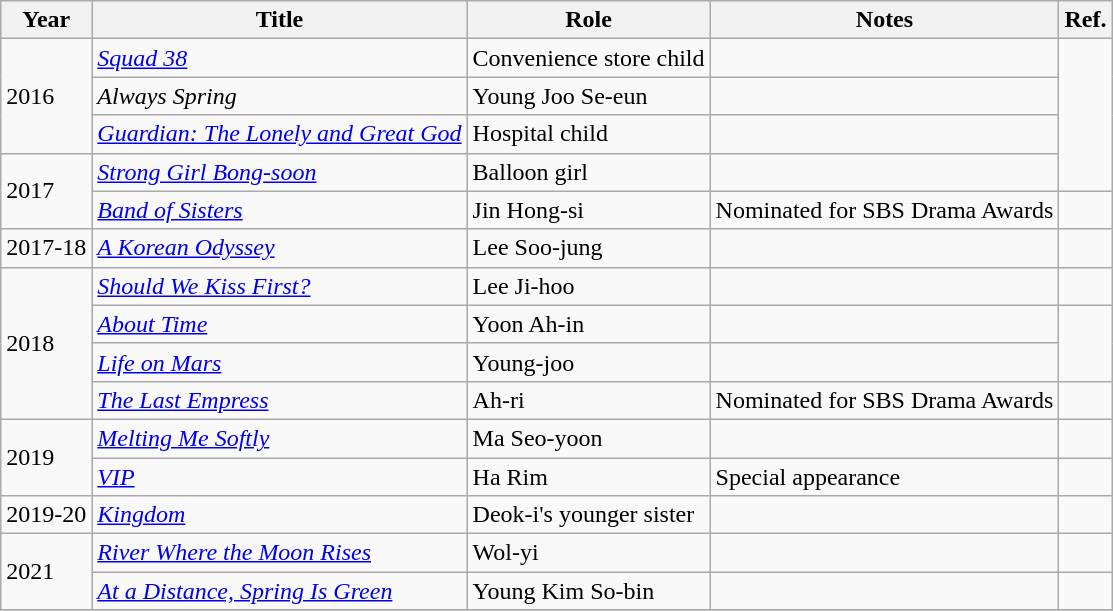<table class="wikitable sortable">
<tr>
<th>Year</th>
<th>Title</th>
<th>Role</th>
<th class="unsortable">Notes</th>
<th class="unsortable">Ref.</th>
</tr>
<tr>
<td rowspan="3">2016</td>
<td><em><a href='#'>Squad 38</a></em></td>
<td>Convenience store child</td>
<td></td>
<td rowspan="4"></td>
</tr>
<tr>
<td><em>Always Spring</em></td>
<td>Young Joo Se-eun</td>
<td></td>
</tr>
<tr>
<td><em><a href='#'>Guardian: The Lonely and Great God</a></em></td>
<td>Hospital child</td>
<td></td>
</tr>
<tr>
<td rowspan="2">2017</td>
<td><em><a href='#'>Strong Girl Bong-soon</a></em></td>
<td>Balloon girl</td>
<td></td>
</tr>
<tr>
<td><em><a href='#'>Band of Sisters</a></em></td>
<td>Jin Hong-si</td>
<td>Nominated for SBS Drama Awards</td>
<td></td>
</tr>
<tr>
<td>2017-18</td>
<td><em><a href='#'>A Korean Odyssey</a></em></td>
<td>Lee Soo-jung</td>
<td></td>
<td></td>
</tr>
<tr>
<td rowspan="4">2018</td>
<td><em><a href='#'>Should We Kiss First?</a></em></td>
<td>Lee Ji-hoo</td>
<td></td>
<td></td>
</tr>
<tr>
<td><em><a href='#'>About Time</a></em></td>
<td>Yoon Ah-in</td>
<td></td>
<td rowspan="2"></td>
</tr>
<tr>
<td><em><a href='#'>Life on Mars</a></em></td>
<td>Young-joo</td>
<td></td>
</tr>
<tr>
<td><em><a href='#'>The Last Empress</a></em></td>
<td>Ah-ri</td>
<td>Nominated for SBS Drama Awards</td>
<td></td>
</tr>
<tr>
<td rowspan="2">2019</td>
<td><em><a href='#'>Melting Me Softly</a></em></td>
<td>Ma Seo-yoon</td>
<td></td>
<td></td>
</tr>
<tr>
<td><em><a href='#'>VIP</a></em></td>
<td>Ha Rim</td>
<td>Special appearance</td>
<td></td>
</tr>
<tr>
<td>2019-20</td>
<td><em><a href='#'>Kingdom</a></em></td>
<td>Deok-i's younger sister</td>
<td></td>
<td></td>
</tr>
<tr>
<td rowspan="2">2021</td>
<td><em><a href='#'>River Where the Moon Rises</a></em></td>
<td>Wol-yi</td>
<td></td>
<td></td>
</tr>
<tr>
<td><em><a href='#'>At a Distance, Spring Is Green</a></em></td>
<td>Young Kim So-bin</td>
<td></td>
<td></td>
</tr>
<tr>
</tr>
</table>
